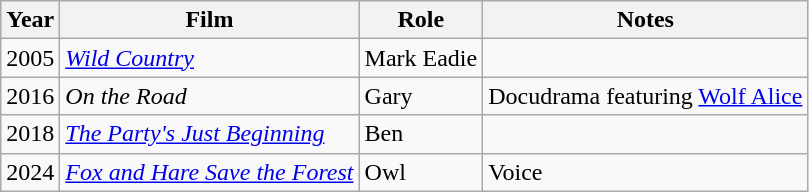<table class="wikitable">
<tr>
<th>Year</th>
<th>Film</th>
<th>Role</th>
<th>Notes</th>
</tr>
<tr>
<td>2005</td>
<td><em><a href='#'>Wild Country</a></em></td>
<td>Mark Eadie</td>
<td></td>
</tr>
<tr>
<td>2016</td>
<td><em>On the Road</em></td>
<td>Gary</td>
<td>Docudrama featuring <a href='#'>Wolf Alice</a></td>
</tr>
<tr>
<td>2018</td>
<td><em><a href='#'>The Party's Just Beginning</a></em></td>
<td>Ben</td>
<td></td>
</tr>
<tr>
<td>2024</td>
<td><em><a href='#'>Fox and Hare Save the Forest</a></em></td>
<td>Owl</td>
<td>Voice</td>
</tr>
</table>
